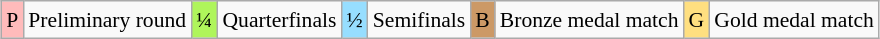<table class="wikitable" style="margin:0.5em auto; font-size:90%; line-height:1.25em; text-align:center;">
<tr>
<td bgcolor="#FFBBBB" align=center>P</td>
<td>Preliminary round</td>
<td bgcolor="#AFF55B" align=center>¼</td>
<td>Quarterfinals</td>
<td bgcolor="#97DEFF" align=center>½</td>
<td>Semifinals</td>
<td bgcolor="#CC9966" align=center>B</td>
<td>Bronze medal match</td>
<td bgcolor="#FFDF80" align=center>G</td>
<td>Gold medal match</td>
</tr>
</table>
